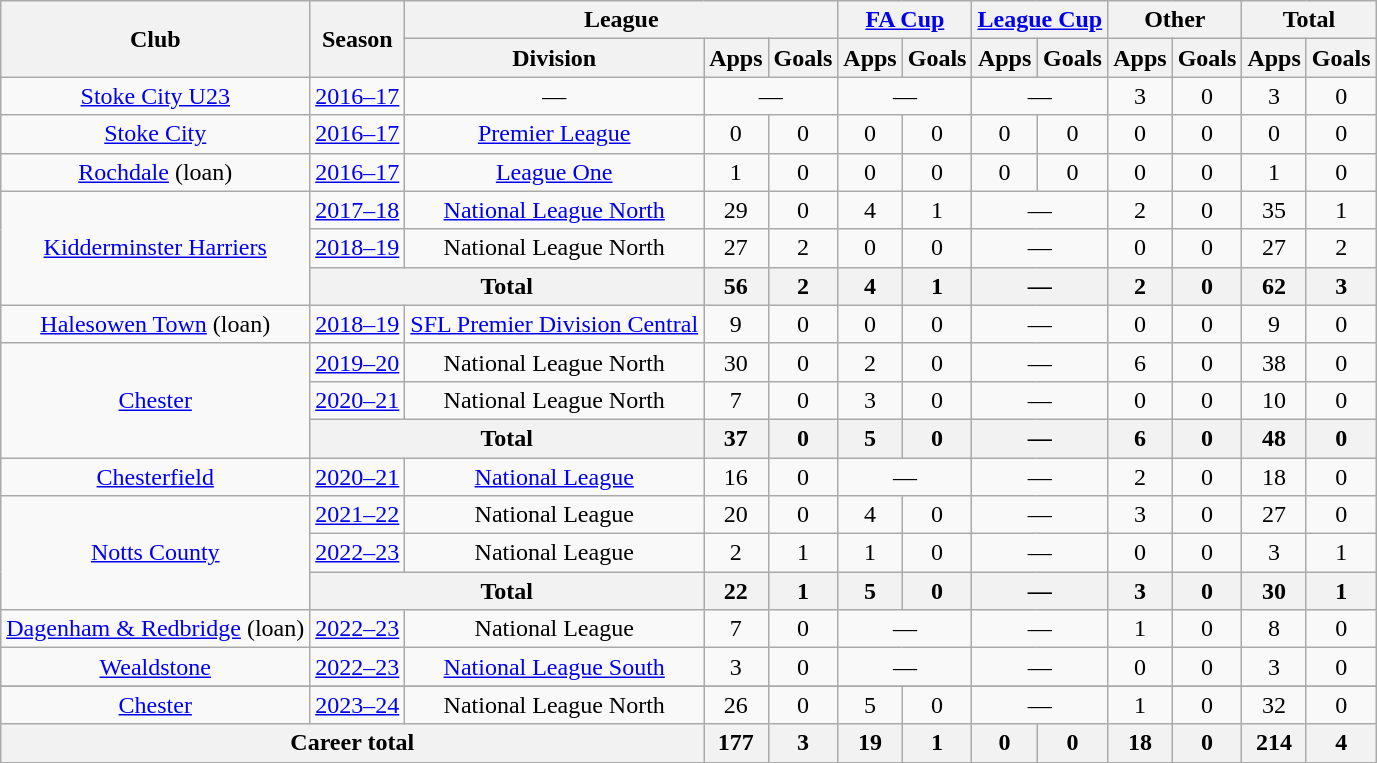<table class="wikitable" style="text-align: center">
<tr>
<th rowspan="2">Club</th>
<th rowspan="2">Season</th>
<th colspan="3">League</th>
<th colspan="2"><a href='#'>FA Cup</a></th>
<th colspan="2"><a href='#'>League Cup</a></th>
<th colspan="2">Other</th>
<th colspan="2">Total</th>
</tr>
<tr>
<th>Division</th>
<th>Apps</th>
<th>Goals</th>
<th>Apps</th>
<th>Goals</th>
<th>Apps</th>
<th>Goals</th>
<th>Apps</th>
<th>Goals</th>
<th>Apps</th>
<th>Goals</th>
</tr>
<tr>
<td><a href='#'>Stoke City U23</a></td>
<td><a href='#'>2016–17</a></td>
<td colspan=1>—</td>
<td colspan=2>—</td>
<td colspan=2>—</td>
<td colspan=2>—</td>
<td>3</td>
<td>0</td>
<td>3</td>
<td>0</td>
</tr>
<tr>
<td><a href='#'>Stoke City</a></td>
<td><a href='#'>2016–17</a></td>
<td><a href='#'>Premier League</a></td>
<td>0</td>
<td>0</td>
<td>0</td>
<td>0</td>
<td>0</td>
<td>0</td>
<td>0</td>
<td>0</td>
<td>0</td>
<td>0</td>
</tr>
<tr>
<td><a href='#'>Rochdale</a> (loan)</td>
<td><a href='#'>2016–17</a></td>
<td><a href='#'>League One</a></td>
<td>1</td>
<td>0</td>
<td>0</td>
<td>0</td>
<td>0</td>
<td>0</td>
<td>0</td>
<td>0</td>
<td>1</td>
<td>0</td>
</tr>
<tr>
<td rowspan="3"><a href='#'>Kidderminster Harriers</a></td>
<td><a href='#'>2017–18</a></td>
<td><a href='#'>National League North</a></td>
<td>29</td>
<td>0</td>
<td>4</td>
<td>1</td>
<td colspan="2">—</td>
<td>2</td>
<td>0</td>
<td>35</td>
<td>1</td>
</tr>
<tr>
<td><a href='#'>2018–19</a></td>
<td>National League North</td>
<td>27</td>
<td>2</td>
<td>0</td>
<td>0</td>
<td colspan="2">—</td>
<td>0</td>
<td>0</td>
<td>27</td>
<td>2</td>
</tr>
<tr>
<th colspan="2">Total</th>
<th>56</th>
<th>2</th>
<th>4</th>
<th>1</th>
<th colspan="2">—</th>
<th>2</th>
<th>0</th>
<th>62</th>
<th>3</th>
</tr>
<tr>
<td><a href='#'>Halesowen Town</a> (loan)</td>
<td><a href='#'>2018–19</a></td>
<td><a href='#'>SFL Premier Division Central</a></td>
<td>9</td>
<td>0</td>
<td>0</td>
<td>0</td>
<td colspan="2">—</td>
<td>0</td>
<td>0</td>
<td>9</td>
<td>0</td>
</tr>
<tr>
<td rowspan="3"><a href='#'>Chester</a></td>
<td><a href='#'>2019–20</a></td>
<td>National League North</td>
<td>30</td>
<td>0</td>
<td>2</td>
<td>0</td>
<td colspan="2">—</td>
<td>6</td>
<td>0</td>
<td>38</td>
<td>0</td>
</tr>
<tr>
<td><a href='#'>2020–21</a></td>
<td>National League North</td>
<td>7</td>
<td>0</td>
<td>3</td>
<td>0</td>
<td colspan="2">—</td>
<td>0</td>
<td>0</td>
<td>10</td>
<td>0</td>
</tr>
<tr>
<th colspan="2">Total</th>
<th>37</th>
<th>0</th>
<th>5</th>
<th>0</th>
<th colspan="2">—</th>
<th>6</th>
<th>0</th>
<th>48</th>
<th>0</th>
</tr>
<tr>
<td><a href='#'>Chesterfield</a></td>
<td><a href='#'>2020–21</a></td>
<td><a href='#'>National League</a></td>
<td>16</td>
<td>0</td>
<td colspan="2">—</td>
<td colspan="2">—</td>
<td>2</td>
<td>0</td>
<td>18</td>
<td>0</td>
</tr>
<tr>
<td rowspan="3"><a href='#'>Notts County</a></td>
<td><a href='#'>2021–22</a></td>
<td>National League</td>
<td>20</td>
<td>0</td>
<td>4</td>
<td>0</td>
<td colspan="2">—</td>
<td>3</td>
<td>0</td>
<td>27</td>
<td>0</td>
</tr>
<tr>
<td><a href='#'>2022–23</a></td>
<td>National League</td>
<td>2</td>
<td>1</td>
<td>1</td>
<td>0</td>
<td colspan="2">—</td>
<td>0</td>
<td>0</td>
<td>3</td>
<td>1</td>
</tr>
<tr>
<th colspan="2">Total</th>
<th>22</th>
<th>1</th>
<th>5</th>
<th>0</th>
<th colspan="2">—</th>
<th>3</th>
<th>0</th>
<th>30</th>
<th>1</th>
</tr>
<tr>
<td><a href='#'>Dagenham & Redbridge</a> (loan)</td>
<td><a href='#'>2022–23</a></td>
<td>National League</td>
<td>7</td>
<td>0</td>
<td colspan="2">—</td>
<td colspan="2">—</td>
<td>1</td>
<td>0</td>
<td>8</td>
<td>0</td>
</tr>
<tr>
<td><a href='#'>Wealdstone</a></td>
<td><a href='#'>2022–23</a></td>
<td><a href='#'>National League South</a></td>
<td>3</td>
<td>0</td>
<td colspan="2">—</td>
<td colspan="2">—</td>
<td>0</td>
<td>0</td>
<td>3</td>
<td>0</td>
</tr>
<tr>
</tr>
<tr>
<td><a href='#'>Chester</a></td>
<td><a href='#'>2023–24</a></td>
<td>National League North</td>
<td>26</td>
<td>0</td>
<td>5</td>
<td>0</td>
<td colspan="2">—</td>
<td>1</td>
<td>0</td>
<td>32</td>
<td>0</td>
</tr>
<tr>
<th colspan="3">Career total</th>
<th>177</th>
<th>3</th>
<th>19</th>
<th>1</th>
<th>0</th>
<th>0</th>
<th>18</th>
<th>0</th>
<th>214</th>
<th>4</th>
</tr>
</table>
